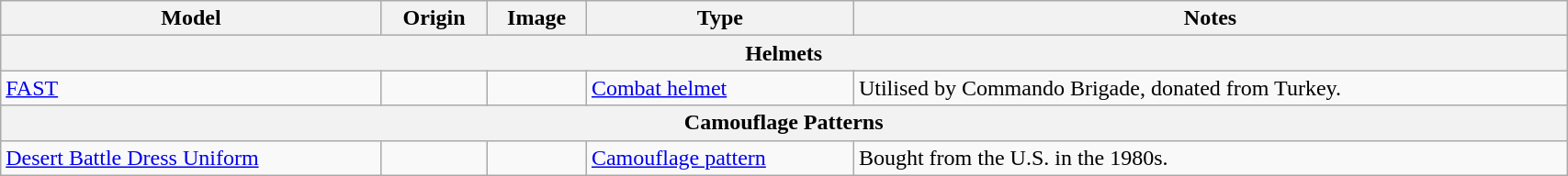<table class="wikitable" style="width:90%;">
<tr>
<th>Model</th>
<th>Origin</th>
<th>Image</th>
<th>Type</th>
<th>Notes</th>
</tr>
<tr>
<th colspan="5">Helmets</th>
</tr>
<tr>
<td><a href='#'>FAST</a></td>
<td><br></td>
<td></td>
<td><a href='#'>Combat helmet</a></td>
<td>Utilised by Commando Brigade, donated from Turkey.</td>
</tr>
<tr>
<th colspan="5">Camouflage Patterns</th>
</tr>
<tr>
<td><a href='#'>Desert Battle Dress Uniform</a></td>
<td><br></td>
<td></td>
<td><a href='#'>Camouflage pattern</a></td>
<td>Bought from the U.S. in the 1980s.</td>
</tr>
</table>
